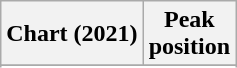<table class="wikitable sortable plainrowheaders" style="text-align:center">
<tr>
<th scope="col">Chart (2021)</th>
<th scope="col">Peak<br>position</th>
</tr>
<tr>
</tr>
<tr>
</tr>
<tr>
</tr>
<tr>
</tr>
<tr>
</tr>
<tr>
</tr>
<tr>
</tr>
<tr>
</tr>
<tr>
</tr>
</table>
